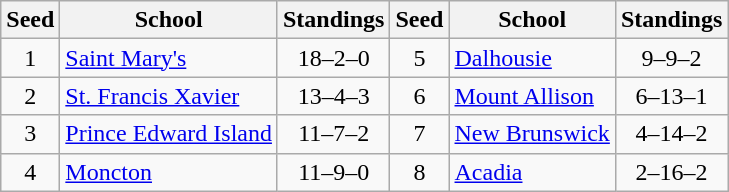<table class="wikitable">
<tr>
<th>Seed</th>
<th>School</th>
<th>Standings</th>
<th>Seed</th>
<th>School</th>
<th>Standings</th>
</tr>
<tr>
<td align=center>1</td>
<td><a href='#'>Saint Mary's</a></td>
<td align=center>18–2–0</td>
<td align=center>5</td>
<td><a href='#'>Dalhousie</a></td>
<td align=center>9–9–2</td>
</tr>
<tr>
<td align=center>2</td>
<td><a href='#'>St. Francis Xavier</a></td>
<td align=center>13–4–3</td>
<td align=center>6</td>
<td><a href='#'>Mount Allison</a></td>
<td align=center>6–13–1</td>
</tr>
<tr>
<td align=center>3</td>
<td><a href='#'>Prince Edward Island</a></td>
<td align=center>11–7–2</td>
<td align=center>7</td>
<td><a href='#'>New Brunswick</a></td>
<td align=center>4–14–2</td>
</tr>
<tr>
<td align=center>4</td>
<td><a href='#'>Moncton</a></td>
<td align=center>11–9–0</td>
<td align=center>8</td>
<td><a href='#'>Acadia</a></td>
<td align=center>2–16–2</td>
</tr>
</table>
